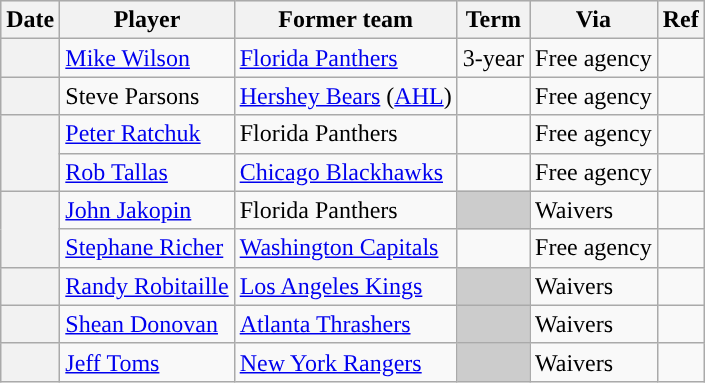<table class="wikitable plainrowheaders">
<tr style="background:#ddd; text-align:center;">
<th>Date</th>
<th>Player</th>
<th>Former team</th>
<th>Term</th>
<th>Via</th>
<th>Ref</th>
</tr>
<tr>
<th scope="row"></th>
<td><a href='#'>Mike Wilson</a></td>
<td><a href='#'>Florida Panthers</a></td>
<td>3-year</td>
<td>Free agency</td>
<td></td>
</tr>
<tr>
<th scope="row"></th>
<td>Steve Parsons</td>
<td><a href='#'>Hershey Bears</a> (<a href='#'>AHL</a>)</td>
<td></td>
<td>Free agency</td>
<td></td>
</tr>
<tr>
<th scope="row" rowspan=2></th>
<td><a href='#'>Peter Ratchuk</a></td>
<td>Florida Panthers</td>
<td></td>
<td>Free agency</td>
<td></td>
</tr>
<tr>
<td><a href='#'>Rob Tallas</a></td>
<td><a href='#'>Chicago Blackhawks</a></td>
<td></td>
<td>Free agency</td>
<td></td>
</tr>
<tr>
<th scope="row" rowspan=2></th>
<td><a href='#'>John Jakopin</a></td>
<td>Florida Panthers</td>
<td style="background:#ccc"></td>
<td>Waivers</td>
<td></td>
</tr>
<tr>
<td><a href='#'>Stephane Richer</a></td>
<td><a href='#'>Washington Capitals</a></td>
<td></td>
<td>Free agency</td>
<td></td>
</tr>
<tr>
<th scope="row"></th>
<td><a href='#'>Randy Robitaille</a></td>
<td><a href='#'>Los Angeles Kings</a></td>
<td style="background:#ccc"></td>
<td>Waivers</td>
<td></td>
</tr>
<tr>
<th scope="row"></th>
<td><a href='#'>Shean Donovan</a></td>
<td><a href='#'>Atlanta Thrashers</a></td>
<td style="background:#ccc"></td>
<td>Waivers</td>
<td></td>
</tr>
<tr>
<th scope="row"></th>
<td><a href='#'>Jeff Toms</a></td>
<td><a href='#'>New York Rangers</a></td>
<td style="background:#ccc"></td>
<td>Waivers</td>
<td></td>
</tr>
</table>
